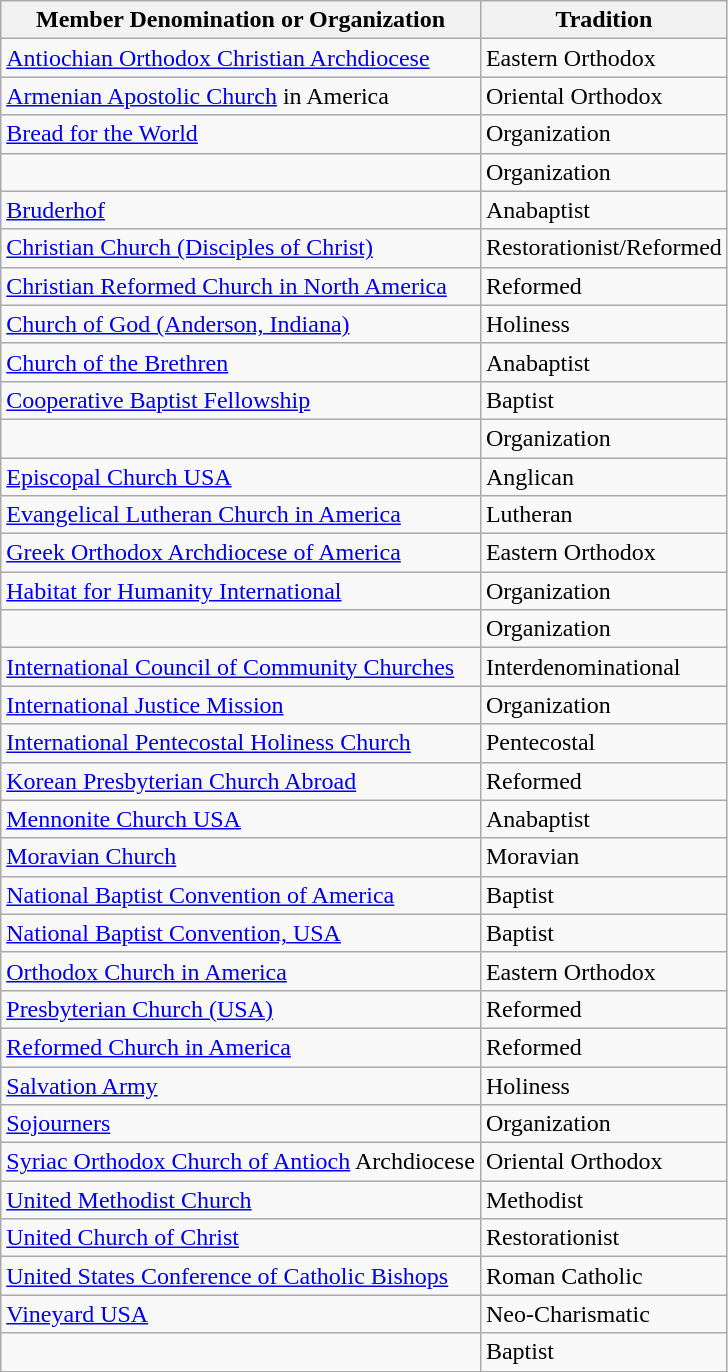<table class="wikitable sortable">
<tr>
<th>Member Denomination or Organization</th>
<th>Tradition</th>
</tr>
<tr>
<td><a href='#'>Antiochian Orthodox Christian Archdiocese</a></td>
<td>Eastern Orthodox</td>
</tr>
<tr>
<td><a href='#'>Armenian Apostolic Church</a> in America</td>
<td>Oriental Orthodox</td>
</tr>
<tr>
<td><a href='#'>Bread for the World</a></td>
<td>Organization</td>
</tr>
<tr>
<td></td>
<td>Organization</td>
</tr>
<tr>
<td><a href='#'>Bruderhof</a></td>
<td>Anabaptist</td>
</tr>
<tr>
<td><a href='#'>Christian Church (Disciples of Christ)</a></td>
<td>Restorationist/Reformed</td>
</tr>
<tr>
<td><a href='#'>Christian Reformed Church in North America</a></td>
<td>Reformed</td>
</tr>
<tr>
<td><a href='#'>Church of God (Anderson, Indiana)</a></td>
<td>Holiness</td>
</tr>
<tr>
<td><a href='#'>Church of the Brethren</a></td>
<td>Anabaptist</td>
</tr>
<tr>
<td><a href='#'>Cooperative Baptist Fellowship</a></td>
<td>Baptist</td>
</tr>
<tr>
<td></td>
<td>Organization</td>
</tr>
<tr>
<td><a href='#'>Episcopal Church USA</a></td>
<td>Anglican</td>
</tr>
<tr>
<td><a href='#'>Evangelical Lutheran Church in America</a></td>
<td>Lutheran</td>
</tr>
<tr>
<td><a href='#'>Greek Orthodox Archdiocese of America</a></td>
<td>Eastern Orthodox</td>
</tr>
<tr>
<td><a href='#'>Habitat for Humanity International</a></td>
<td>Organization</td>
</tr>
<tr>
<td></td>
<td>Organization</td>
</tr>
<tr>
<td><a href='#'>International Council of Community Churches</a></td>
<td>Interdenominational</td>
</tr>
<tr>
<td><a href='#'>International Justice Mission</a></td>
<td>Organization</td>
</tr>
<tr>
<td><a href='#'>International Pentecostal Holiness Church</a></td>
<td>Pentecostal</td>
</tr>
<tr>
<td><a href='#'>Korean Presbyterian Church Abroad</a></td>
<td>Reformed</td>
</tr>
<tr>
<td><a href='#'>Mennonite Church USA</a></td>
<td>Anabaptist</td>
</tr>
<tr>
<td><a href='#'>Moravian Church</a></td>
<td>Moravian</td>
</tr>
<tr>
<td><a href='#'>National Baptist Convention of America</a></td>
<td>Baptist</td>
</tr>
<tr>
<td><a href='#'>National Baptist Convention, USA</a></td>
<td>Baptist</td>
</tr>
<tr>
<td><a href='#'>Orthodox Church in America</a></td>
<td>Eastern Orthodox</td>
</tr>
<tr>
<td><a href='#'>Presbyterian Church (USA)</a></td>
<td>Reformed</td>
</tr>
<tr>
<td><a href='#'>Reformed Church in America</a></td>
<td>Reformed</td>
</tr>
<tr>
<td><a href='#'>Salvation Army</a></td>
<td>Holiness</td>
</tr>
<tr>
<td><a href='#'>Sojourners</a></td>
<td>Organization</td>
</tr>
<tr>
<td><a href='#'>Syriac Orthodox Church of Antioch</a> Archdiocese</td>
<td>Oriental Orthodox</td>
</tr>
<tr>
<td><a href='#'>United Methodist Church</a></td>
<td>Methodist</td>
</tr>
<tr>
<td><a href='#'>United Church of Christ</a></td>
<td>Restorationist</td>
</tr>
<tr>
<td><a href='#'>United States Conference of Catholic Bishops</a></td>
<td>Roman Catholic</td>
</tr>
<tr>
<td><a href='#'>Vineyard USA</a></td>
<td>Neo-Charismatic</td>
</tr>
<tr>
<td></td>
<td>Baptist</td>
</tr>
</table>
